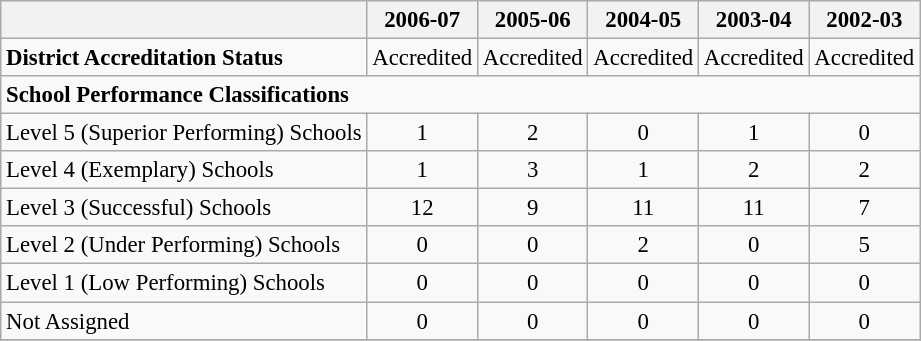<table class="wikitable" style="font-size: 95%;">
<tr>
<th></th>
<th>2006-07</th>
<th>2005-06</th>
<th>2004-05</th>
<th>2003-04</th>
<th>2002-03</th>
</tr>
<tr>
<td align="left"><strong>District Accreditation Status</strong></td>
<td align="center">Accredited</td>
<td align="center">Accredited</td>
<td align="center">Accredited</td>
<td align="center">Accredited</td>
<td align="center">Accredited</td>
</tr>
<tr>
<td align="left" colspan="6"><strong>School Performance Classifications</strong></td>
</tr>
<tr>
<td align="left">Level 5 (Superior Performing) Schools</td>
<td align="center">1</td>
<td align="center">2</td>
<td align="center">0</td>
<td align="center">1</td>
<td align="center">0</td>
</tr>
<tr>
<td align="left">Level 4 (Exemplary) Schools</td>
<td align="center">1</td>
<td align="center">3</td>
<td align="center">1</td>
<td align="center">2</td>
<td align="center">2</td>
</tr>
<tr>
<td align="left">Level 3 (Successful) Schools</td>
<td align="center">12</td>
<td align="center">9</td>
<td align="center">11</td>
<td align="center">11</td>
<td align="center">7</td>
</tr>
<tr>
<td align="left">Level 2 (Under Performing) Schools</td>
<td align="center">0</td>
<td align="center">0</td>
<td align="center">2</td>
<td align="center">0</td>
<td align="center">5</td>
</tr>
<tr>
<td align="left">Level 1 (Low Performing) Schools</td>
<td align="center">0</td>
<td align="center">0</td>
<td align="center">0</td>
<td align="center">0</td>
<td align="center">0</td>
</tr>
<tr>
<td align="left">Not Assigned</td>
<td align="center">0</td>
<td align="center">0</td>
<td align="center">0</td>
<td align="center">0</td>
<td align="center">0</td>
</tr>
<tr>
</tr>
</table>
